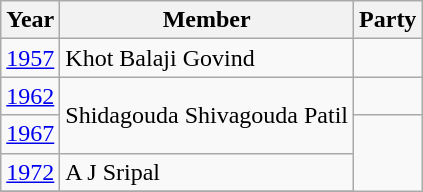<table class="wikitable sortable">
<tr>
<th>Year</th>
<th>Member</th>
<th colspan="2">Party</th>
</tr>
<tr>
<td><a href='#'>1957</a></td>
<td>Khot Balaji Govind</td>
<td></td>
</tr>
<tr>
<td><a href='#'>1962</a></td>
<td rowspan=2>Shidagouda Shivagouda Patil</td>
<td></td>
</tr>
<tr>
<td><a href='#'>1967</a></td>
</tr>
<tr>
<td><a href='#'>1972</a></td>
<td>A J Sripal</td>
</tr>
<tr>
</tr>
</table>
